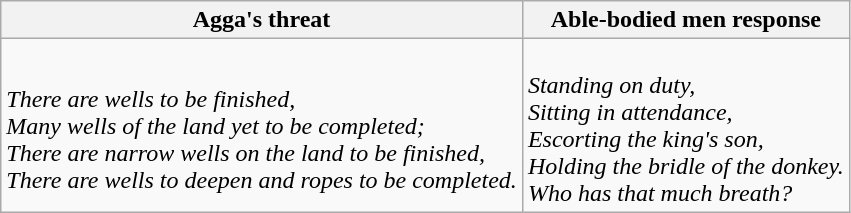<table class="wikitable">
<tr>
<th>Agga's threat</th>
<th>Able-bodied men response</th>
</tr>
<tr>
<td><br><em>There are wells to be finished,</em><br> 
<em>Many wells of the land yet to be completed;</em><br> 
<em>There are narrow wells on the land to be finished,</em><br> 
<em>There are wells to deepen and ropes to be completed.</em><br></td>
<td><br><em>Standing on duty,</em><br>
<em>Sitting in attendance,</em><br>
<em>Escorting the king's son,</em><br> 
<em>Holding the bridle of the donkey.</em><br>
<em>Who has that much breath?</em><br></td>
</tr>
</table>
